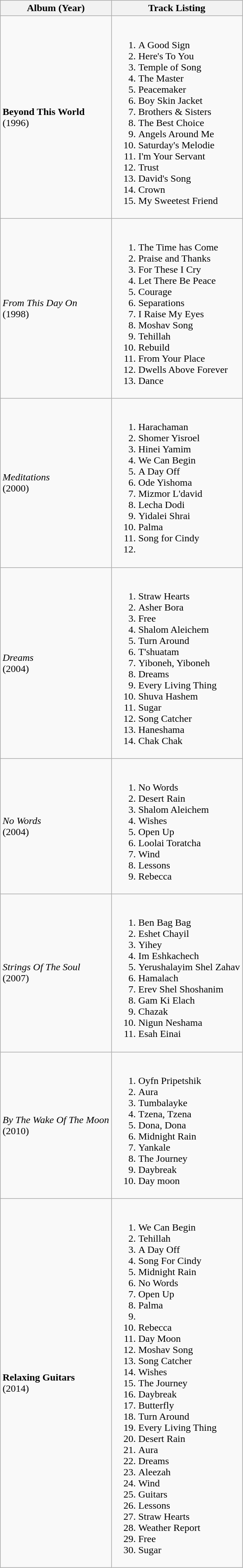<table class="wikitable">
<tr>
<th>Album (Year)</th>
<th>Track Listing</th>
</tr>
<tr>
<td><strong>Beyond This World</strong><br>(1996)</td>
<td><br><ol><li>A Good Sign</li><li>Here's To You</li><li>Temple of Song</li><li>The Master</li><li>Peacemaker</li><li>Boy Skin Jacket</li><li>Brothers & Sisters</li><li>The Best Choice</li><li>Angels Around Me</li><li>Saturday's Melodie</li><li>I'm Your Servant</li><li>Trust</li><li>David's Song</li><li>Crown</li><li>My Sweetest Friend</li></ol></td>
</tr>
<tr>
<td><em>From This Day On</em><br>(1998)</td>
<td><br><ol><li>The Time has Come</li><li>Praise and Thanks</li><li>For These I Cry</li><li>Let There Be Peace</li><li>Courage</li><li>Separations</li><li>I Raise My Eyes</li><li>Moshav Song</li><li>Tehillah</li><li>Rebuild</li><li>From Your Place</li><li>Dwells Above Forever</li><li>Dance</li></ol></td>
</tr>
<tr>
<td><em>Meditations</em><br>(2000)</td>
<td><br><ol><li>Harachaman</li><li>Shomer Yisroel</li><li>Hinei Yamim</li><li>We Can Begin</li><li>A Day Off</li><li>Ode Yishoma</li><li>Mizmor L'david</li><li>Lecha Dodi</li><li>Yidalei Shrai</li><li>Palma</li><li>Song for Cindy</li><li></li></ol></td>
</tr>
<tr>
<td><em>Dreams</em><br>(2004)</td>
<td><br><ol><li>Straw Hearts</li><li>Asher Bora</li><li>Free</li><li>Shalom Aleichem</li><li>Turn Around</li><li>T'shuatam</li><li>Yiboneh, Yiboneh</li><li>Dreams</li><li>Every Living Thing</li><li>Shuva Hashem</li><li>Sugar</li><li>Song Catcher</li><li>Haneshama</li><li>Chak Chak</li></ol></td>
</tr>
<tr>
<td><em>No Words</em><br>(2004)</td>
<td><br><ol><li>No Words</li><li>Desert Rain</li><li>Shalom Aleichem</li><li>Wishes</li><li>Open Up</li><li>Loolai Toratcha</li><li>Wind</li><li>Lessons</li><li>Rebecca</li></ol></td>
</tr>
<tr>
<td><em>Strings Of The Soul</em><br>(2007)</td>
<td><br><ol><li>Ben Bag Bag</li><li>Eshet Chayil</li><li>Yihey</li><li>Im Eshkachech</li><li>Yerushalayim Shel Zahav</li><li>Hamalach</li><li>Erev Shel Shoshanim</li><li>Gam Ki Elach</li><li>Chazak</li><li>Nigun Neshama</li><li>Esah Einai</li></ol></td>
</tr>
<tr>
<td><em>By The Wake Of The Moon</em><br>(2010)</td>
<td><br><ol><li>Oyfn Pripetshik</li><li>Aura</li><li>Tumbalayke</li><li>Tzena, Tzena</li><li>Dona, Dona</li><li>Midnight Rain</li><li>Yankale</li><li>The Journey</li><li>Daybreak</li><li>Day moon</li></ol></td>
</tr>
<tr>
<td><strong>Relaxing Guitars</strong><br>(2014)</td>
<td><br><ol><li>We Can Begin</li><li>Tehillah</li><li>A Day Off</li><li>Song For Cindy</li><li>Midnight Rain</li><li>No Words</li><li>Open Up</li><li>Palma</li><li></li><li>Rebecca</li><li>Day Moon</li><li>Moshav Song</li><li>Song Catcher</li><li>Wishes</li><li>The Journey</li><li>Daybreak</li><li>Butterfly</li><li>Turn Around</li><li>Every Living Thing</li><li>Desert Rain</li><li>Aura</li><li>Dreams</li><li>Aleezah</li><li>Wind</li><li>Guitars</li><li>Lessons</li><li>Straw Hearts</li><li>Weather Report</li><li>Free</li><li>Sugar</li></ol></td>
</tr>
</table>
